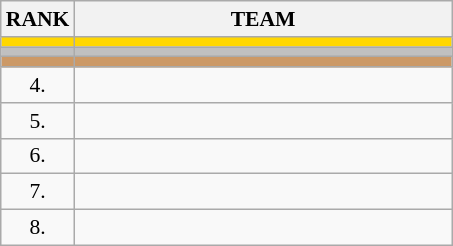<table class="wikitable" style="border-collapse: collapse; font-size: 90%;">
<tr>
<th>RANK</th>
<th align="left" style="width: 17em">TEAM</th>
</tr>
<tr bgcolor=gold>
<td align="center"></td>
<td></td>
</tr>
<tr bgcolor=silver>
<td align="center"></td>
<td></td>
</tr>
<tr bgcolor=cc9966>
<td align="center"></td>
<td></td>
</tr>
<tr>
<td align="center">4.</td>
<td></td>
</tr>
<tr>
<td align="center">5.</td>
<td></td>
</tr>
<tr>
<td align="center">6.</td>
<td></td>
</tr>
<tr>
<td align="center">7.</td>
<td></td>
</tr>
<tr>
<td align="center">8.</td>
<td></td>
</tr>
</table>
